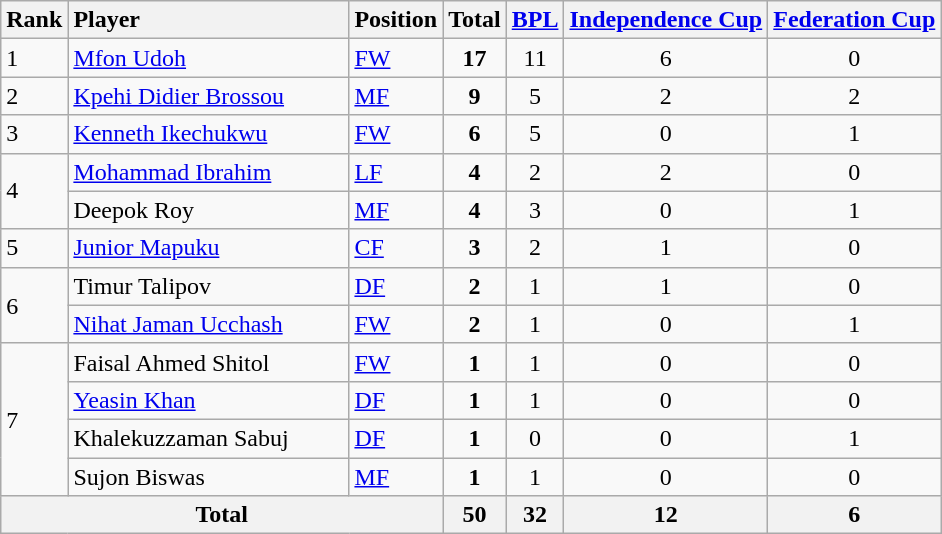<table class="wikitable">
<tr>
<th>Rank</th>
<th style="width:180px;text-align:left">Player</th>
<th>Position</th>
<th>Total</th>
<th><a href='#'>BPL</a></th>
<th><a href='#'>Independence Cup</a></th>
<th><a href='#'>Federation Cup</a></th>
</tr>
<tr>
<td>1</td>
<td> <a href='#'>Mfon Udoh</a></td>
<td><a href='#'>FW</a></td>
<td align="center"><strong>17</strong></td>
<td align="center">11</td>
<td align="center">6</td>
<td align="center">0</td>
</tr>
<tr>
<td>2</td>
<td> <a href='#'>Kpehi Didier Brossou</a></td>
<td><a href='#'>MF</a></td>
<td align="center"><strong>9</strong></td>
<td align="center">5</td>
<td align="center">2</td>
<td align="center">2</td>
</tr>
<tr>
<td>3</td>
<td> <a href='#'>Kenneth Ikechukwu</a></td>
<td><a href='#'>FW</a></td>
<td align="center"><strong>6</strong></td>
<td align="center">5</td>
<td align="center">0</td>
<td align="center">1</td>
</tr>
<tr>
<td rowspan=2>4</td>
<td> <a href='#'>Mohammad Ibrahim</a></td>
<td><a href='#'>LF</a></td>
<td align="center"><strong>4</strong></td>
<td align="center">2</td>
<td align="center">2</td>
<td align="center">0</td>
</tr>
<tr>
<td> Deepok Roy</td>
<td><a href='#'>MF</a></td>
<td align="center"><strong>4</strong></td>
<td align="center">3</td>
<td align="center">0</td>
<td align="center">1</td>
</tr>
<tr>
<td>5</td>
<td> <a href='#'>Junior Mapuku</a></td>
<td><a href='#'>CF</a></td>
<td align="center"><strong>3</strong></td>
<td align="center">2</td>
<td align="center">1</td>
<td align="center">0</td>
</tr>
<tr>
<td rowspan=2>6</td>
<td> Timur Talipov</td>
<td><a href='#'>DF</a></td>
<td align="center"><strong>2</strong></td>
<td align="center">1</td>
<td align="center">1</td>
<td align="center">0</td>
</tr>
<tr>
<td> <a href='#'>Nihat Jaman Ucchash</a></td>
<td><a href='#'>FW</a></td>
<td align="center"><strong>2</strong></td>
<td align="center">1</td>
<td align="center">0</td>
<td align="center">1</td>
</tr>
<tr>
<td rowspan=4>7</td>
<td> Faisal Ahmed Shitol</td>
<td><a href='#'>FW</a></td>
<td align="center"><strong>1</strong></td>
<td align="center">1</td>
<td align="center">0</td>
<td align="center">0</td>
</tr>
<tr>
<td> <a href='#'>Yeasin Khan</a></td>
<td><a href='#'>DF</a></td>
<td align="center"><strong>1</strong></td>
<td align="center">1</td>
<td align="center">0</td>
<td align="center">0</td>
</tr>
<tr>
<td> Khalekuzzaman Sabuj</td>
<td><a href='#'>DF</a></td>
<td align="center"><strong>1</strong></td>
<td align="center">0</td>
<td align="center">0</td>
<td align="center">1</td>
</tr>
<tr>
<td> Sujon Biswas</td>
<td><a href='#'>MF</a></td>
<td align="center"><strong>1</strong></td>
<td align="center">1</td>
<td align="center">0</td>
<td align="center">0</td>
</tr>
<tr>
<th colspan="3" align="center">Total</th>
<th align="center">50</th>
<th align="center">32</th>
<th align="center">12</th>
<th align="center">6</th>
</tr>
</table>
